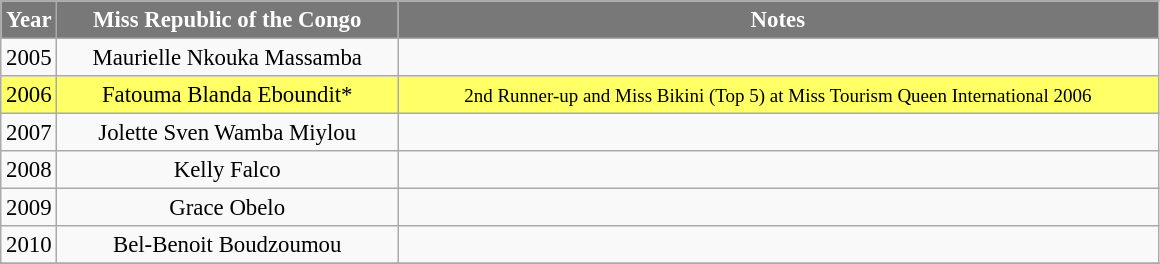<table class="wikitable sortable" style="font-size: 95%; text-align:center">
<tr>
<th width="30" style="background-color:#787878;color:#FFFFFF;">Year</th>
<th width="220" style="background-color:#787878;color:#FFFFFF;">Miss Republic of the Congo</th>
<th width="500" style="background-color:#787878;color:#FFFFFF;">Notes</th>
</tr>
<tr>
<td>2005</td>
<td>Maurielle Nkouka Massamba</td>
<td></td>
</tr>
<tr>
<td style="background:#FFFF66;">2006</td>
<td style="background:#FFFF66;">Fatouma Blanda Eboundit*</td>
<td style="background:#FFFF66;"><small>2nd Runner-up and Miss Bikini (Top 5) at Miss Tourism Queen International 2006</small></td>
</tr>
<tr>
<td>2007</td>
<td>Jolette Sven Wamba Miylou</td>
<td></td>
</tr>
<tr>
<td>2008</td>
<td>Kelly Falco</td>
<td></td>
</tr>
<tr>
<td>2009</td>
<td>Grace Obelo</td>
<td></td>
</tr>
<tr>
<td>2010</td>
<td>Bel-Benoit Boudzoumou</td>
<td></td>
</tr>
<tr>
</tr>
</table>
